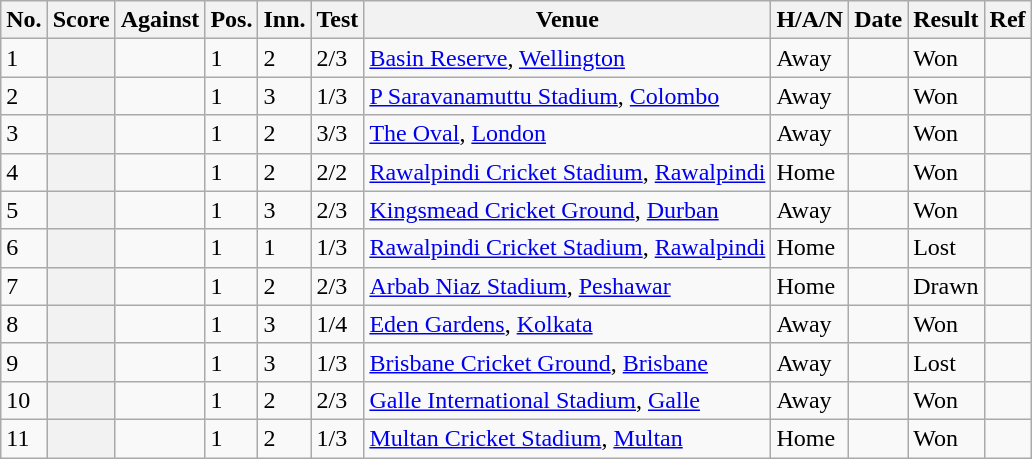<table class="wikitable plainrowheaders sortable" style="font-size: 100%">
<tr>
<th scope="col; style="width:10px">No.</th>
<th scope="col; style="width:60px">Score</th>
<th scope="col; style="width:110px">Against</th>
<th scope="col; style="width:10px">Pos.</th>
<th scope="col; style="width:10px">Inn.</th>
<th scope="col; style="width:10px">Test</th>
<th scope="col; style="width:275px">Venue</th>
<th scope="col; style="width:40px">H/A/N</th>
<th scope="col; style="width:80px">Date</th>
<th scope="col; style="width:40px">Result</th>
<th scope="col; class="unsortable">Ref</th>
</tr>
<tr>
<td>1</td>
<th scope="row"></th>
<td></td>
<td>1</td>
<td>2</td>
<td>2/3</td>
<td><a href='#'>Basin Reserve</a>, <a href='#'>Wellington</a></td>
<td>Away</td>
<td></td>
<td>Won</td>
<td></td>
</tr>
<tr>
<td>2</td>
<th scope="row"> </th>
<td></td>
<td>1</td>
<td>3</td>
<td>1/3</td>
<td><a href='#'>P Saravanamuttu Stadium</a>, <a href='#'>Colombo</a></td>
<td>Away</td>
<td></td>
<td>Won</td>
<td></td>
</tr>
<tr>
<td>3</td>
<th scope="row"></th>
<td></td>
<td>1</td>
<td>2</td>
<td>3/3</td>
<td><a href='#'>The Oval</a>, <a href='#'>London</a></td>
<td>Away</td>
<td></td>
<td>Won</td>
<td></td>
</tr>
<tr>
<td>4</td>
<th scope="row"> </th>
<td></td>
<td>1</td>
<td>2</td>
<td>2/2</td>
<td><a href='#'>Rawalpindi Cricket Stadium</a>, <a href='#'>Rawalpindi</a></td>
<td>Home</td>
<td></td>
<td>Won</td>
<td></td>
</tr>
<tr>
<td>5</td>
<th scope="row"></th>
<td></td>
<td>1</td>
<td>3</td>
<td>2/3</td>
<td><a href='#'>Kingsmead Cricket Ground</a>, <a href='#'>Durban</a></td>
<td>Away</td>
<td></td>
<td>Won</td>
<td></td>
</tr>
<tr>
<td>6</td>
<th scope="row"></th>
<td></td>
<td>1</td>
<td>1</td>
<td>1/3</td>
<td><a href='#'>Rawalpindi Cricket Stadium</a>, <a href='#'>Rawalpindi</a></td>
<td>Home</td>
<td></td>
<td>Lost</td>
<td></td>
</tr>
<tr>
<td>7</td>
<th scope="row"></th>
<td></td>
<td>1</td>
<td>2</td>
<td>2/3</td>
<td><a href='#'>Arbab Niaz Stadium</a>, <a href='#'>Peshawar</a></td>
<td>Home</td>
<td></td>
<td>Drawn</td>
<td></td>
</tr>
<tr>
<td>8</td>
<th scope="row"> </th>
<td></td>
<td>1</td>
<td>3</td>
<td>1/4</td>
<td><a href='#'>Eden Gardens</a>, <a href='#'>Kolkata</a></td>
<td>Away</td>
<td></td>
<td>Won</td>
<td></td>
</tr>
<tr>
<td>9</td>
<th scope="row"></th>
<td></td>
<td>1</td>
<td>3</td>
<td>1/3</td>
<td><a href='#'>Brisbane Cricket Ground</a>, <a href='#'>Brisbane</a></td>
<td>Away</td>
<td></td>
<td>Lost</td>
<td></td>
</tr>
<tr>
<td>10</td>
<th scope="row"></th>
<td></td>
<td>1</td>
<td>2</td>
<td>2/3</td>
<td><a href='#'>Galle International Stadium</a>, <a href='#'>Galle</a></td>
<td>Away</td>
<td></td>
<td>Won</td>
<td></td>
</tr>
<tr>
<td>11</td>
<th scope="row"></th>
<td></td>
<td>1</td>
<td>2</td>
<td>1/3</td>
<td><a href='#'>Multan Cricket Stadium</a>, <a href='#'>Multan</a></td>
<td>Home</td>
<td></td>
<td>Won</td>
<td></td>
</tr>
</table>
